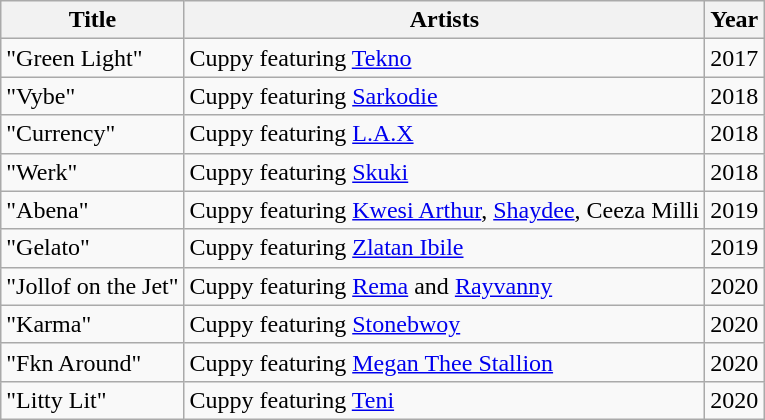<table class="wikitable">
<tr>
<th>Title</th>
<th>Artists</th>
<th>Year</th>
</tr>
<tr>
<td>"Green Light"</td>
<td>Cuppy featuring <a href='#'>Tekno</a></td>
<td>2017</td>
</tr>
<tr>
<td>"Vybe"</td>
<td>Cuppy featuring <a href='#'>Sarkodie</a></td>
<td>2018</td>
</tr>
<tr>
<td>"Currency"</td>
<td>Cuppy featuring <a href='#'>L.A.X</a></td>
<td>2018</td>
</tr>
<tr>
<td>"Werk"</td>
<td>Cuppy featuring <a href='#'>Skuki</a></td>
<td>2018</td>
</tr>
<tr>
<td>"Abena"</td>
<td>Cuppy featuring <a href='#'>Kwesi Arthur</a>, <a href='#'>Shaydee</a>, Ceeza Milli</td>
<td>2019</td>
</tr>
<tr>
<td>"Gelato"</td>
<td>Cuppy featuring <a href='#'>Zlatan Ibile</a></td>
<td>2019</td>
</tr>
<tr>
<td>"Jollof on the Jet"</td>
<td>Cuppy featuring <a href='#'>Rema</a> and <a href='#'>Rayvanny</a></td>
<td>2020</td>
</tr>
<tr>
<td>"Karma"</td>
<td>Cuppy featuring <a href='#'>Stonebwoy</a></td>
<td>2020</td>
</tr>
<tr>
<td>"Fkn Around"</td>
<td>Cuppy featuring <a href='#'>Megan Thee Stallion</a></td>
<td>2020</td>
</tr>
<tr>
<td>"Litty Lit"</td>
<td>Cuppy featuring <a href='#'>Teni</a></td>
<td>2020</td>
</tr>
</table>
